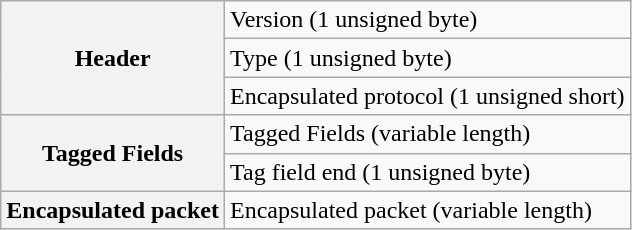<table class="wikitable">
<tr>
<th rowspan="3">Header</th>
<td>Version (1 unsigned byte)</td>
</tr>
<tr>
<td>Type (1 unsigned byte)</td>
</tr>
<tr>
<td>Encapsulated protocol (1 unsigned short)</td>
</tr>
<tr>
<th rowspan="2">Tagged Fields</th>
<td>Tagged Fields (variable length)</td>
</tr>
<tr>
<td>Tag field end (1 unsigned byte)</td>
</tr>
<tr>
<th>Encapsulated packet</th>
<td>Encapsulated packet (variable length)</td>
</tr>
</table>
